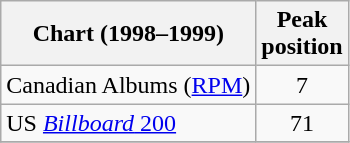<table class="wikitable">
<tr>
<th Align=center>Chart (1998–1999)</th>
<th Align=center>Peak<br>position</th>
</tr>
<tr>
<td>Canadian Albums (<a href='#'>RPM</a>)</td>
<td style="text-align:center">7</td>
</tr>
<tr>
<td>US <a href='#'><em>Billboard</em> 200</a></td>
<td style="text-align:center">71</td>
</tr>
<tr>
</tr>
</table>
